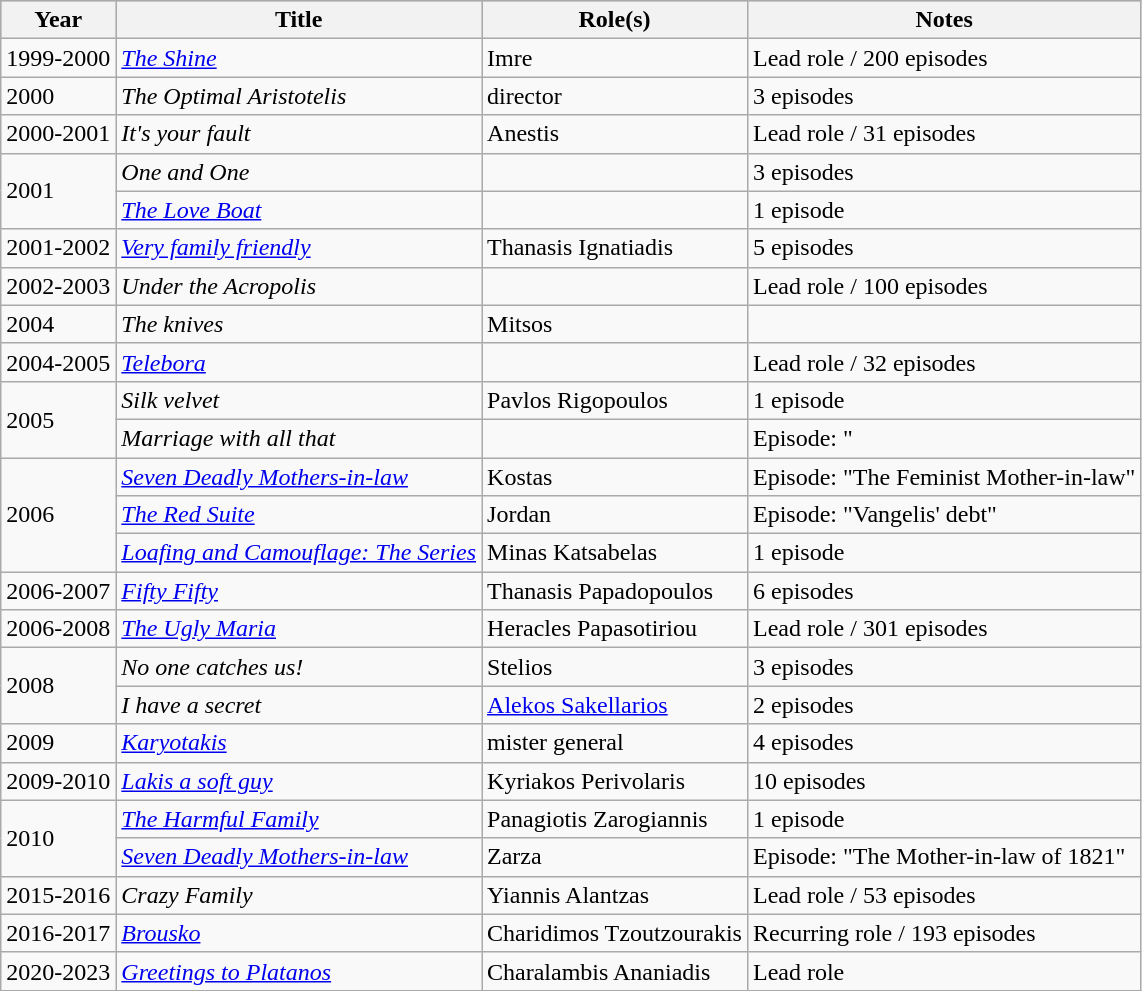<table class="wikitable">
<tr style="background:#b0c4de; text-align:center;">
<th>Year</th>
<th>Title</th>
<th>Role(s)</th>
<th>Notes</th>
</tr>
<tr>
<td>1999-2000</td>
<td><em><a href='#'>The Shine</a></em></td>
<td>Imre</td>
<td>Lead role / 200 episodes</td>
</tr>
<tr>
<td>2000</td>
<td><em>The Optimal Aristotelis</em></td>
<td>director</td>
<td>3 episodes</td>
</tr>
<tr>
<td>2000-2001</td>
<td><em>Ιt's your fault</em></td>
<td>Anestis</td>
<td>Lead role / 31 episodes</td>
</tr>
<tr>
<td rowspan="2">2001</td>
<td><em>One and One</em></td>
<td></td>
<td>3 episodes</td>
</tr>
<tr>
<td><em><a href='#'>The Love Boat</a></em></td>
<td></td>
<td>1 episode</td>
</tr>
<tr>
<td>2001-2002</td>
<td><em><a href='#'>Very family friendly</a></em></td>
<td>Thanasis Ignatiadis</td>
<td>5 episodes</td>
</tr>
<tr>
<td>2002-2003</td>
<td><em>Under the Acropolis</em></td>
<td></td>
<td>Lead role / 100 episodes</td>
</tr>
<tr>
<td>2004</td>
<td><em>The knives</em></td>
<td>Mitsos</td>
<td></td>
</tr>
<tr>
<td>2004-2005</td>
<td><em><a href='#'>Telebora</a></em></td>
<td></td>
<td>Lead role / 32 episodes</td>
</tr>
<tr>
<td rowspan="2">2005</td>
<td><em>Silk velvet</em></td>
<td>Pavlos Rigopoulos</td>
<td>1 episode</td>
</tr>
<tr>
<td><em>Marriage with all that</em></td>
<td></td>
<td>Episode: "</td>
</tr>
<tr>
<td rowspan="3">2006</td>
<td><em><a href='#'>Seven Deadly Mothers-in-law</a></em></td>
<td>Kostas</td>
<td>Episode: "The Feminist Mother-in-law"</td>
</tr>
<tr>
<td><em><a href='#'>The Red Suite</a></em></td>
<td>Jordan</td>
<td>Episode: "Vangelis' debt"</td>
</tr>
<tr>
<td><em><a href='#'>Loafing and Camouflage: The Series</a></em></td>
<td>Minas Katsabelas</td>
<td>1 episode</td>
</tr>
<tr>
<td>2006-2007</td>
<td><em><a href='#'>Fifty Fifty</a></em></td>
<td>Thanasis Papadopoulos</td>
<td>6 episodes</td>
</tr>
<tr>
<td>2006-2008</td>
<td><em><a href='#'>The Ugly Maria</a></em></td>
<td>Heracles Papasotiriou</td>
<td>Lead role / 301 episodes</td>
</tr>
<tr>
<td rowspan="2">2008</td>
<td><em>No one catches us!</em></td>
<td>Stelios</td>
<td>3 episodes</td>
</tr>
<tr>
<td><em>I have a secret</em></td>
<td><a href='#'>Alekos Sakellarios</a></td>
<td>2 episodes</td>
</tr>
<tr>
<td>2009</td>
<td><em><a href='#'>Karyotakis</a></em></td>
<td>mister general</td>
<td>4 episodes</td>
</tr>
<tr>
<td>2009-2010</td>
<td><em><a href='#'>Lakis a soft guy</a></em></td>
<td>Kyriakos Perivolaris</td>
<td>10 episodes</td>
</tr>
<tr>
<td rowspan="2">2010</td>
<td><em><a href='#'>The Harmful Family</a></em></td>
<td>Panagiotis Zarogiannis</td>
<td>1 episode</td>
</tr>
<tr>
<td><em><a href='#'>Seven Deadly Mothers-in-law</a></em></td>
<td>Zarza</td>
<td>Episode: "The Mother-in-law of 1821"</td>
</tr>
<tr>
<td>2015-2016</td>
<td><em>Crazy Family</em></td>
<td>Yiannis Alantzas</td>
<td>Lead role / 53 episodes</td>
</tr>
<tr>
<td>2016-2017</td>
<td><em><a href='#'>Brousko</a></em></td>
<td>Charidimos Tzoutzourakis</td>
<td>Recurring role / 193 episodes</td>
</tr>
<tr>
<td>2020-2023</td>
<td><em><a href='#'>Greetings to Platanos</a></em></td>
<td>Charalambis Ananiadis</td>
<td>Lead role</td>
</tr>
</table>
